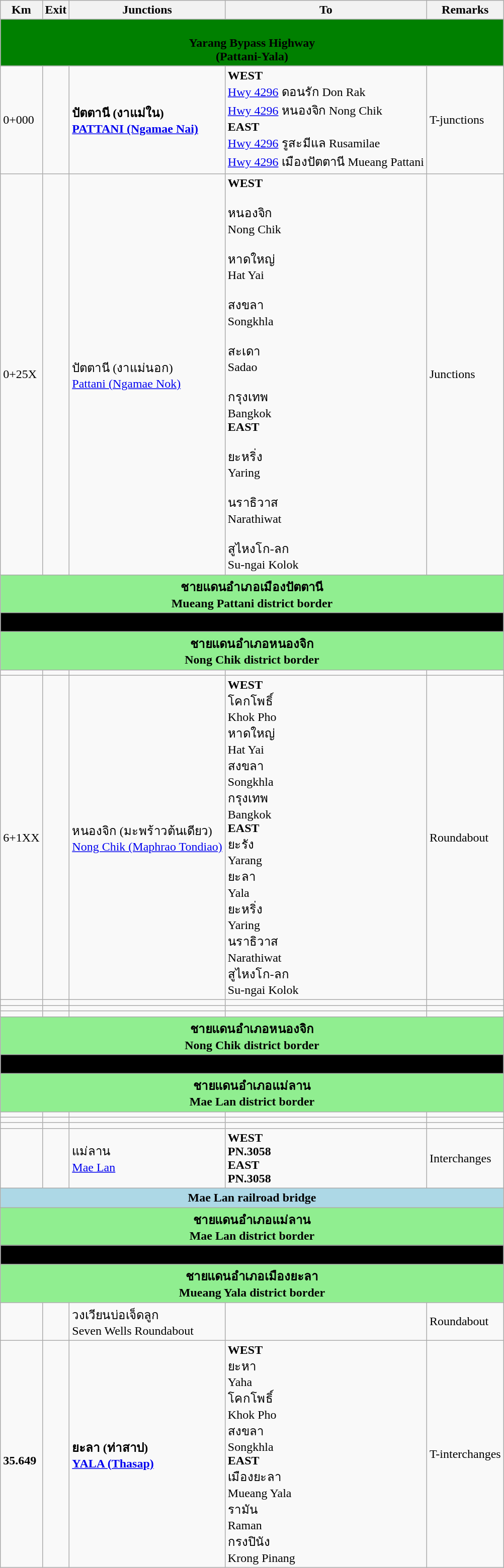<table class="wikitable">
<tr>
<th>Km</th>
<th>Exit</th>
<th>Junctions</th>
<th>To</th>
<th>Remarks</th>
</tr>
<tr>
<td colspan="6" style="width:600px; text-align:center; background:green;"><strong><br><span>Yarang Bypass Highway<br>(Pattani-Yala)</span></strong></td>
</tr>
<tr>
<td>0+000</td>
<td></td>
<td><strong>ปัตตานี (งาแม่ใน)<br><a href='#'>PATTANI (Ngamae Nai)</a></strong></td>
<td><strong>WEST</strong><br><a href='#'>Hwy 4296</a> ดอนรัก Don Rak<br><a href='#'>Hwy 4296</a> หนองจิก Nong Chik<br><strong>EAST</strong><br><a href='#'>Hwy 4296</a> รูสะมีแล Rusamilae<br><a href='#'>Hwy 4296</a> เมืองปัตตานี Mueang Pattani</td>
<td>T-junctions</td>
</tr>
<tr>
<td>0+25X</td>
<td></td>
<td>ปัตตานี (งาแม่นอก)<br><a href='#'>Pattani (Ngamae Nok)</a></td>
<td><strong>WEST</strong><br><br> หนองจิก<br>Nong Chik<br><br> หาดใหญ่<br>Hat Yai<br><br> สงขลา<br>Songkhla<br><br> สะเดา<br>Sadao<br><br> กรุงเทพ<br>Bangkok<br><strong>EAST</strong><br><br> ยะหริ่ง<br>Yaring<br><br> นราธิวาส<br>Narathiwat<br><br> สูไหงโก-ลก<br>Su-ngai Kolok</td>
<td>Junctions</td>
</tr>
<tr>
<td colspan="6" style="width:600px; text-align:center; background:lightgreen;"><strong><span>ชายแดนอำเภอเมืองปัตตานี<br>Mueang Pattani district border</span></strong></td>
</tr>
<tr>
<td colspan="6" style="width:600px; text-align:center; background:black;"><strong><span>Mueang Pattani-Nong Chik border</span></strong></td>
</tr>
<tr>
<td colspan="6" style="width:600px; text-align:center; background:lightgreen;"><strong><span>ชายแดนอำเภอหนองจิก<br>Nong Chik district border</span></strong></td>
</tr>
<tr>
<td></td>
<td></td>
<td></td>
<td></td>
<td></td>
</tr>
<tr>
<td>6+1XX</td>
<td></td>
<td>หนองจิก (มะพร้าวต้นเดียว)<br><a href='#'>Nong Chik (Maphrao Tondiao)</a></td>
<td><strong>WEST</strong><br> โคกโพธิ์<br>Khok Pho<br> หาดใหญ่<br>Hat Yai<br> สงขลา<br>Songkhla<br> กรุงเทพ<br>Bangkok<br><strong>EAST</strong><br> ยะรัง<br>Yarang<br> ยะลา<br>Yala<br> ยะหริ่ง<br>Yaring<br> นราธิวาส<br>Narathiwat<br> สูไหงโก-ลก<br>Su-ngai Kolok</td>
<td>Roundabout</td>
</tr>
<tr>
<td></td>
<td></td>
<td></td>
<td></td>
<td></td>
</tr>
<tr>
<td></td>
<td></td>
<td></td>
<td></td>
<td></td>
</tr>
<tr>
<td></td>
<td></td>
<td></td>
<td></td>
<td></td>
</tr>
<tr>
<td colspan="6" style="width:600px; text-align:center; background:lightgreen;"><strong><span>ชายแดนอำเภอหนองจิก<br>Nong Chik district border</span></strong></td>
</tr>
<tr>
<td colspan="6" style="width:600px; text-align:center; background:black;"><strong><span>Nong Chik-Mae Lan border</span></strong></td>
</tr>
<tr>
<td colspan="6" style="width:600px; text-align:center; background:lightgreen;"><strong><span>ชายแดนอำเภอแม่ลาน<br>Mae Lan district border</span></strong></td>
</tr>
<tr>
<td></td>
<td></td>
<td></td>
<td></td>
<td></td>
</tr>
<tr>
<td></td>
<td></td>
<td></td>
<td></td>
<td></td>
</tr>
<tr>
<td></td>
<td></td>
<td></td>
<td></td>
<td></td>
</tr>
<tr>
<td></td>
<td></td>
<td>แม่ลาน<br><a href='#'>Mae Lan</a></td>
<td><strong>WEST</strong><br><strong>PN.3058</strong><br><strong>EAST</strong><br><strong>PN.3058</strong></td>
<td>Interchanges</td>
</tr>
<tr>
<td colspan="6" style="width:600px; text-align:center; background:lightblue;"><strong><span>Mae Lan railroad bridge</span></strong></td>
</tr>
<tr>
<td colspan="6" style="width:600px; text-align:center; background:lightgreen;"><strong><span>ชายแดนอำเภอแม่ลาน<br>Mae Lan district border</span></strong></td>
</tr>
<tr>
<td colspan="6" style="width:600px; text-align:center; background:black;"><strong><span>Pattani-Yala provincial border</span></strong></td>
</tr>
<tr>
<td colspan="6" style="width:600px; text-align:center; background:lightgreen;"><strong><span>ชายแดนอำเภอเมืองยะลา<br>Mueang Yala district border</span></strong></td>
</tr>
<tr>
<td></td>
<td></td>
<td>วงเวียนบ่อเจ็ดลูก<br>Seven Wells Roundabout</td>
<td></td>
<td>Roundabout</td>
</tr>
<tr>
<td><br><strong>35.649</strong></td>
<td></td>
<td><strong>ยะลา (ท่าสาป)<br><a href='#'>YALA (Thasap)</a></strong></td>
<td><strong>WEST</strong><br> ยะหา<br>Yaha<br> โคกโพธิ์<br>Khok Pho<br> สงขลา<br>Songkhla<br><strong>EAST</strong><br> เมืองยะลา<br>Mueang Yala<br> รามัน<br>Raman<br> กรงปินัง<br>Krong Pinang</td>
<td>T-interchanges</td>
</tr>
</table>
